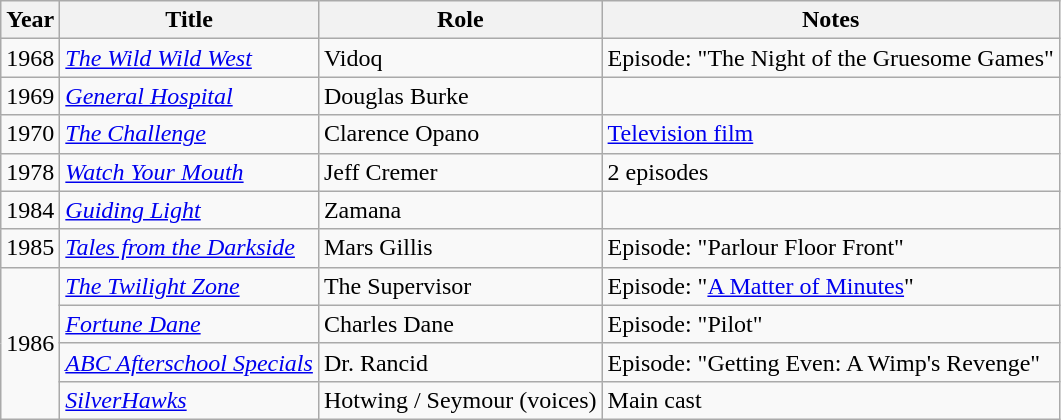<table class="wikitable sortable">
<tr>
<th>Year</th>
<th>Title</th>
<th>Role</th>
<th>Notes</th>
</tr>
<tr>
<td>1968</td>
<td><em><a href='#'>The Wild Wild West</a></em></td>
<td>Vidoq</td>
<td>Episode: "The Night of the Gruesome Games"</td>
</tr>
<tr>
<td>1969</td>
<td><em><a href='#'>General Hospital</a></em></td>
<td>Douglas Burke</td>
<td></td>
</tr>
<tr>
<td>1970</td>
<td><a href='#'><em>The Challenge</em></a></td>
<td>Clarence Opano</td>
<td><a href='#'>Television film</a></td>
</tr>
<tr>
<td>1978</td>
<td><a href='#'><em>Watch Your Mouth</em></a></td>
<td>Jeff Cremer</td>
<td>2 episodes</td>
</tr>
<tr>
<td>1984</td>
<td><em><a href='#'>Guiding Light</a></em></td>
<td>Zamana</td>
<td></td>
</tr>
<tr>
<td>1985</td>
<td><em><a href='#'>Tales from the Darkside</a></em></td>
<td>Mars Gillis</td>
<td>Episode: "Parlour Floor Front"</td>
</tr>
<tr>
<td rowspan="4">1986</td>
<td><a href='#'><em>The Twilight Zone</em></a></td>
<td>The Supervisor</td>
<td>Episode: "<a href='#'>A Matter of Minutes</a>"</td>
</tr>
<tr>
<td><em><a href='#'>Fortune Dane</a></em></td>
<td>Charles Dane</td>
<td>Episode: "Pilot"</td>
</tr>
<tr>
<td><a href='#'><em>ABC Afterschool Specials</em></a></td>
<td>Dr. Rancid</td>
<td>Episode: "Getting Even: A Wimp's Revenge"</td>
</tr>
<tr>
<td><em><a href='#'>SilverHawks</a></em></td>
<td>Hotwing / Seymour (voices)</td>
<td>Main cast</td>
</tr>
</table>
